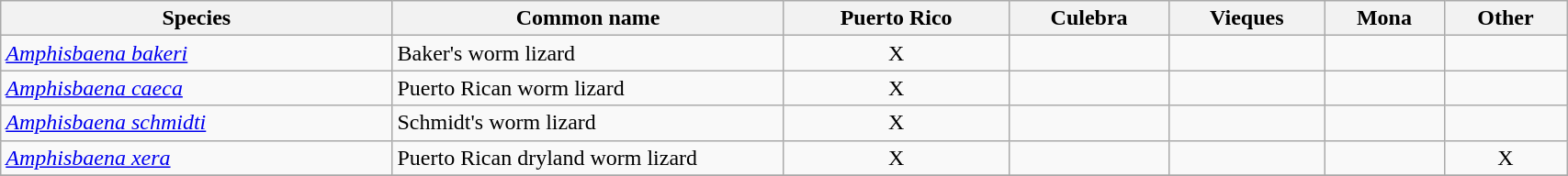<table width=90% class="wikitable">
<tr>
<th width=25%>Species</th>
<th width=25%>Common name</th>
<th>Puerto Rico</th>
<th>Culebra</th>
<th>Vieques</th>
<th>Mona</th>
<th>Other</th>
</tr>
<tr>
<td><em><a href='#'>Amphisbaena bakeri</a></em> </td>
<td>Baker's worm lizard</td>
<td align=center>X</td>
<td></td>
<td></td>
<td></td>
<td></td>
</tr>
<tr>
<td><em><a href='#'>Amphisbaena caeca</a></em> </td>
<td>Puerto Rican worm lizard</td>
<td align=center>X</td>
<td></td>
<td></td>
<td></td>
<td></td>
</tr>
<tr>
<td><em><a href='#'>Amphisbaena schmidti</a></em> </td>
<td>Schmidt's worm lizard</td>
<td align=center>X</td>
<td></td>
<td></td>
<td></td>
<td></td>
</tr>
<tr>
<td><em><a href='#'>Amphisbaena xera</a></em> </td>
<td>Puerto Rican dryland worm lizard</td>
<td align=center>X</td>
<td></td>
<td></td>
<td></td>
<td align=center>X </td>
</tr>
<tr>
</tr>
</table>
